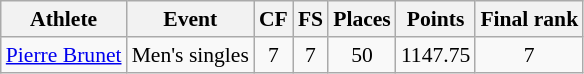<table class="wikitable" border="1" style="font-size:90%">
<tr>
<th>Athlete</th>
<th>Event</th>
<th>CF</th>
<th>FS</th>
<th>Places</th>
<th>Points</th>
<th>Final rank</th>
</tr>
<tr align=center>
<td align=left><a href='#'>Pierre Brunet</a></td>
<td>Men's singles</td>
<td>7</td>
<td>7</td>
<td>50</td>
<td>1147.75</td>
<td>7</td>
</tr>
</table>
